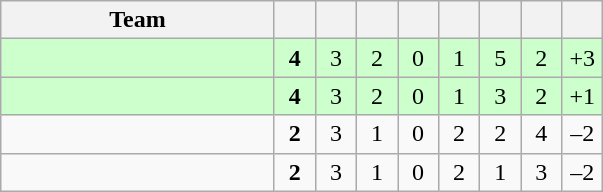<table class="wikitable" style="text-align:center">
<tr>
<th width="175">Team</th>
<th width="20"></th>
<th width="20"></th>
<th width="20"></th>
<th width="20"></th>
<th width="20"></th>
<th width="20"></th>
<th width="20"></th>
<th width="20"></th>
</tr>
<tr bgcolor=#CCFFCC>
<td align=left></td>
<td><strong>4</strong></td>
<td>3</td>
<td>2</td>
<td>0</td>
<td>1</td>
<td>5</td>
<td>2</td>
<td>+3</td>
</tr>
<tr bgcolor=#CCFFCC>
<td align=left></td>
<td><strong>4</strong></td>
<td>3</td>
<td>2</td>
<td>0</td>
<td>1</td>
<td>3</td>
<td>2</td>
<td>+1</td>
</tr>
<tr>
<td align=left></td>
<td><strong>2</strong></td>
<td>3</td>
<td>1</td>
<td>0</td>
<td>2</td>
<td>2</td>
<td>4</td>
<td>–2</td>
</tr>
<tr>
<td align=left></td>
<td><strong>2</strong></td>
<td>3</td>
<td>1</td>
<td>0</td>
<td>2</td>
<td>1</td>
<td>3</td>
<td>–2</td>
</tr>
</table>
